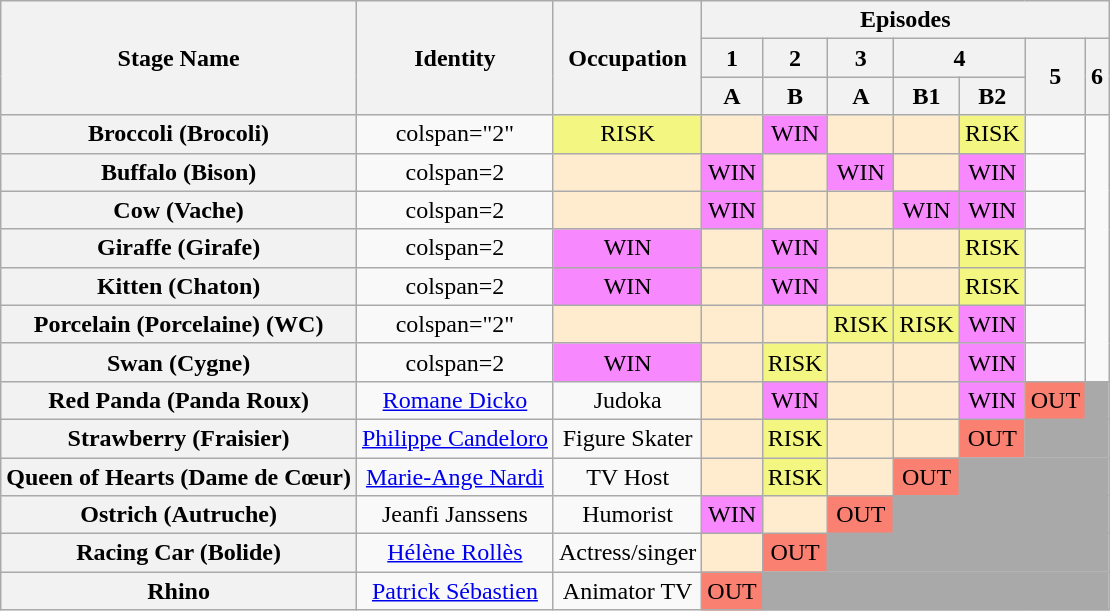<table class="wikitable" style="text-align:center; ">
<tr>
<th rowspan="3">Stage Name</th>
<th rowspan="3">Identity</th>
<th rowspan="3">Occupation</th>
<th colspan="7">Episodes</th>
</tr>
<tr>
<th>1</th>
<th>2</th>
<th>3</th>
<th colspan="2">4</th>
<th rowspan="2">5</th>
<th rowspan="2">6</th>
</tr>
<tr>
<th>A</th>
<th>B</th>
<th>A</th>
<th>B1</th>
<th>B2</th>
</tr>
<tr>
<th>Broccoli (Brocoli)</th>
<td>colspan="2" </td>
<td bgcolor="#F3F781">RISK</td>
<td bgcolor=#FFEBCD></td>
<td bgcolor="#F888FD">WIN</td>
<td bgcolor=#FFEBCD></td>
<td bgcolor=#FFEBCD></td>
<td bgcolor="#F3F781">RISK</td>
<td></td>
</tr>
<tr>
<th>Buffalo (Bison)</th>
<td>colspan=2 </td>
<td bgcolor=#FFEBCD></td>
<td bgcolor="#F888FD">WIN</td>
<td bgcolor=#FFEBCD></td>
<td bgcolor="#F888FD">WIN</td>
<td bgcolor=#FFEBCD></td>
<td bgcolor="#F888FD">WIN</td>
<td></td>
</tr>
<tr>
<th>Cow (Vache)</th>
<td>colspan=2 </td>
<td bgcolor=#FFEBCD></td>
<td bgcolor="#F888FD">WIN</td>
<td bgcolor=#FFEBCD></td>
<td bgcolor=#FFEBCD></td>
<td bgcolor="#F888FD">WIN</td>
<td bgcolor="#F888FD">WIN</td>
<td></td>
</tr>
<tr>
<th>Giraffe (Girafe)</th>
<td>colspan=2 </td>
<td bgcolor="#F888FD">WIN</td>
<td bgcolor=#FFEBCD></td>
<td bgcolor="#F888FD">WIN</td>
<td bgcolor=#FFEBCD></td>
<td bgcolor=#FFEBCD></td>
<td bgcolor="#F3F781">RISK</td>
<td></td>
</tr>
<tr>
<th>Kitten (Chaton)</th>
<td>colspan=2 </td>
<td bgcolor="#F888FD">WIN</td>
<td bgcolor=#FFEBCD></td>
<td bgcolor="#F888FD">WIN</td>
<td bgcolor=#FFEBCD></td>
<td bgcolor=#FFEBCD></td>
<td bgcolor="#F3F781">RISK</td>
<td></td>
</tr>
<tr>
<th>Porcelain (Porcelaine) (WC)</th>
<td>colspan="2" </td>
<td bgcolor=#FFEBCD></td>
<td bgcolor=#FFEBCD></td>
<td bgcolor=#FFEBCD></td>
<td bgcolor="#F3F781">RISK</td>
<td bgcolor="#F3F781">RISK</td>
<td bgcolor="#F888FD">WIN</td>
<td></td>
</tr>
<tr>
<th>Swan (Cygne)</th>
<td>colspan=2 </td>
<td bgcolor="#F888FD">WIN</td>
<td bgcolor=#FFEBCD></td>
<td bgcolor="#F3F781">RISK</td>
<td bgcolor=#FFEBCD></td>
<td bgcolor=#FFEBCD></td>
<td bgcolor="#F888FD">WIN</td>
<td></td>
</tr>
<tr>
<th>Red Panda (Panda Roux)</th>
<td><a href='#'>Romane Dicko</a></td>
<td>Judoka</td>
<td bgcolor=#FFEBCD></td>
<td bgcolor="#F888FD">WIN</td>
<td bgcolor=#FFEBCD></td>
<td bgcolor=#FFEBCD></td>
<td bgcolor="#F888FD">WIN</td>
<td bgcolor="salmon">OUT</td>
<td colspan="5" bgcolor="darkgrey"></td>
</tr>
<tr>
<th>Strawberry (Fraisier)</th>
<td><a href='#'>Philippe Candeloro</a></td>
<td>Figure Skater</td>
<td bgcolor=#FFEBCD></td>
<td bgcolor="#F3F781">RISK</td>
<td bgcolor=#FFEBCD></td>
<td bgcolor=#FFEBCD></td>
<td bgcolor="salmon">OUT</td>
<td colspan="6" bgcolor="darkgrey"></td>
</tr>
<tr>
<th>Queen of Hearts (Dame de Cœur)</th>
<td><a href='#'>Marie-Ange Nardi</a></td>
<td>TV Host</td>
<td bgcolor=#FFEBCD></td>
<td bgcolor="#F3F781">RISK</td>
<td bgcolor=#FFEBCD></td>
<td bgcolor="salmon">OUT</td>
<td colspan="7" bgcolor="darkgrey"></td>
</tr>
<tr>
<th>Ostrich (Autruche)</th>
<td>Jeanfi Janssens</td>
<td>Humorist</td>
<td bgcolor="#F888FD">WIN</td>
<td bgcolor=#FFEBCD></td>
<td bgcolor="salmon">OUT</td>
<td colspan="8" bgcolor="darkgrey"></td>
</tr>
<tr>
<th>Racing Car (Bolide)</th>
<td><a href='#'>Hélène Rollès</a></td>
<td>Actress/singer</td>
<td bgcolor=#FFEBCD></td>
<td bgcolor="salmon">OUT</td>
<td colspan="9" bgcolor="darkgrey"></td>
</tr>
<tr>
<th>Rhino</th>
<td><a href='#'>Patrick Sébastien</a></td>
<td>Animator TV</td>
<td bgcolor="salmon">OUT</td>
<td colspan="10" bgcolor="darkgrey"></td>
</tr>
</table>
